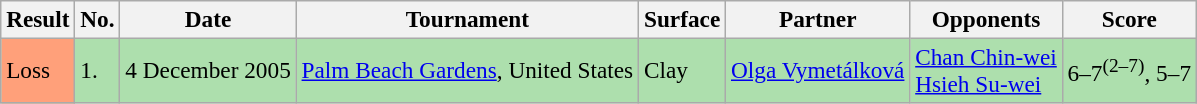<table class="sortable wikitable" style="font-size:97%;">
<tr>
<th>Result</th>
<th>No.</th>
<th>Date</th>
<th>Tournament</th>
<th>Surface</th>
<th>Partner</th>
<th>Opponents</th>
<th>Score</th>
</tr>
<tr style="background:#addfad;">
<td style="background:#ffa07a;">Loss</td>
<td>1.</td>
<td>4 December 2005</td>
<td><a href='#'>Palm Beach Gardens</a>, United States</td>
<td>Clay</td>
<td> <a href='#'>Olga Vymetálková</a></td>
<td> <a href='#'>Chan Chin-wei</a> <br>  <a href='#'>Hsieh Su-wei</a></td>
<td>6–7<sup>(2–7)</sup>, 5–7</td>
</tr>
</table>
